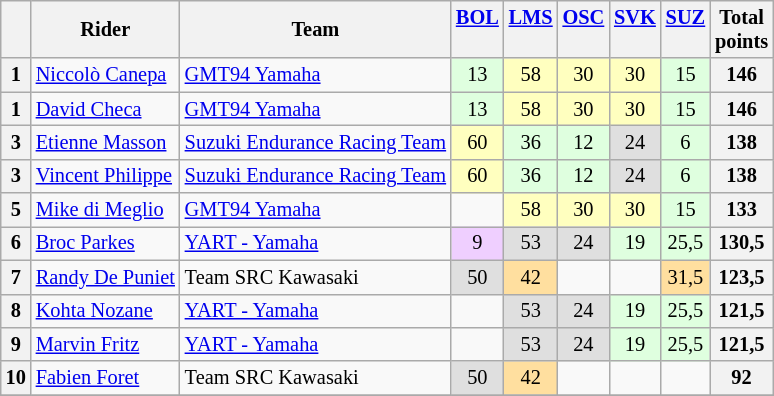<table class="wikitable" style="font-size: 85%; text-align:center;">
<tr valign="top">
<th valign=middle></th>
<th valign=middle>Rider</th>
<th valign=middle>Team</th>
<th><a href='#'>BOL</a><br></th>
<th><a href='#'>LMS</a><br></th>
<th><a href='#'>OSC</a><br></th>
<th><a href='#'>SVK</a><br></th>
<th><a href='#'>SUZ</a><br></th>
<th valign=middle>Total<br>points</th>
</tr>
<tr>
<th>1</th>
<td align=left> <a href='#'>Niccolò Canepa</a></td>
<td align=left> <a href='#'>GMT94 Yamaha</a></td>
<td style="background:#dfffdf;">13</td>
<td style="background:#ffffbf;">58</td>
<td style="background:#ffffbf;">30</td>
<td style="background:#ffffbf;">30</td>
<td style="background:#dfffdf;">15</td>
<th>146</th>
</tr>
<tr>
<th>1</th>
<td align=left> <a href='#'>David Checa</a></td>
<td align=left> <a href='#'>GMT94 Yamaha</a></td>
<td style="background:#dfffdf;">13</td>
<td style="background:#ffffbf;">58</td>
<td style="background:#ffffbf;">30</td>
<td style="background:#ffffbf;">30</td>
<td style="background:#dfffdf;">15</td>
<th>146</th>
</tr>
<tr>
<th>3</th>
<td align=left> <a href='#'>Etienne Masson</a></td>
<td align=left> <a href='#'>Suzuki Endurance Racing Team</a></td>
<td style="background:#FFFFBF;">60</td>
<td style="background:#dfffdf;">36</td>
<td style="background:#dfffdf;">12</td>
<td style="background:#dfdfdf;">24</td>
<td style="background:#dfffdf;">6</td>
<th>138</th>
</tr>
<tr>
<th>3</th>
<td align=left> <a href='#'>Vincent Philippe</a></td>
<td align=left> <a href='#'>Suzuki Endurance Racing Team</a></td>
<td style="background:#FFFFBF;">60</td>
<td style="background:#dfffdf;">36</td>
<td style="background:#dfffdf;">12</td>
<td style="background:#dfdfdf;">24</td>
<td style="background:#dfffdf;">6</td>
<th>138</th>
</tr>
<tr>
<th>5</th>
<td align=left> <a href='#'>Mike di Meglio</a></td>
<td align=left> <a href='#'>GMT94 Yamaha</a></td>
<td></td>
<td style="background:#ffffbf;">58</td>
<td style="background:#ffffbf;">30</td>
<td style="background:#ffffbf;">30</td>
<td style="background:#dfffdf;">15</td>
<th>133</th>
</tr>
<tr>
<th>6</th>
<td align=left> <a href='#'>Broc Parkes</a></td>
<td align=left> <a href='#'>YART - Yamaha</a></td>
<td style="background:#efcfff;">9</td>
<td style="background:#dfdfdf;">53</td>
<td style="background:#dfdfdf;">24</td>
<td style="background:#dfffdf;">19</td>
<td style="background:#dfffdf;">25,5</td>
<th>130,5</th>
</tr>
<tr>
<th>7</th>
<td align=left> <a href='#'>Randy De Puniet</a></td>
<td align=left> Team SRC Kawasaki</td>
<td style="background:#dfdfdf;">50</td>
<td style="background:#ffdf9f;">42</td>
<td></td>
<td></td>
<td style="background:#ffdf9f;">31,5</td>
<th>123,5</th>
</tr>
<tr>
<th>8</th>
<td align=left> <a href='#'>Kohta Nozane</a></td>
<td align=left> <a href='#'>YART - Yamaha</a></td>
<td></td>
<td style="background:#dfdfdf;">53</td>
<td style="background:#dfdfdf;">24</td>
<td style="background:#dfffdf;">19</td>
<td style="background:#dfffdf;">25,5</td>
<th>121,5</th>
</tr>
<tr>
<th>9</th>
<td align=left> <a href='#'>Marvin Fritz</a></td>
<td align=left> <a href='#'>YART - Yamaha</a></td>
<td></td>
<td style="background:#dfdfdf;">53</td>
<td style="background:#dfdfdf;">24</td>
<td style="background:#dfffdf;">19</td>
<td style="background:#dfffdf;">25,5</td>
<th>121,5</th>
</tr>
<tr>
<th>10</th>
<td align=left> <a href='#'>Fabien Foret</a></td>
<td align=left> Team SRC Kawasaki</td>
<td style="background:#dfdfdf;">50</td>
<td style="background:#ffdf9f;">42</td>
<td></td>
<td></td>
<td></td>
<th>92</th>
</tr>
<tr>
</tr>
</table>
